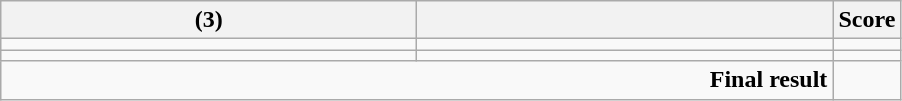<table class="wikitable">
<tr>
<th width=270> (3)</th>
<th width=270></th>
<th>Score</th>
</tr>
<tr>
<td></td>
<td></td>
<td></td>
</tr>
<tr>
<td></td>
<td></td>
<td></td>
</tr>
<tr>
<td colspan="2" align="right"><strong>Final result</strong></td>
<td></td>
</tr>
</table>
